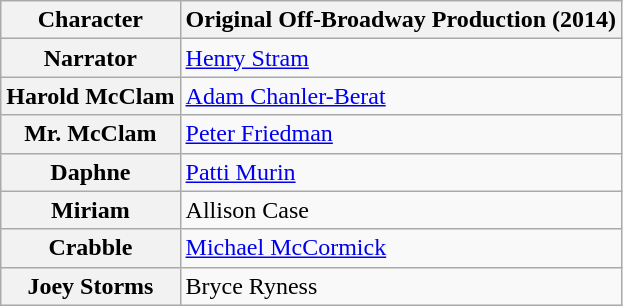<table class="wikitable">
<tr>
<th>Character</th>
<th>Original Off-Broadway Production (2014)</th>
</tr>
<tr>
<th>Narrator</th>
<td><a href='#'>Henry Stram</a></td>
</tr>
<tr>
<th>Harold McClam</th>
<td><a href='#'>Adam Chanler-Berat</a></td>
</tr>
<tr>
<th>Mr. McClam</th>
<td><a href='#'>Peter Friedman</a></td>
</tr>
<tr>
<th>Daphne</th>
<td><a href='#'>Patti Murin</a></td>
</tr>
<tr>
<th>Miriam</th>
<td>Allison Case</td>
</tr>
<tr>
<th>Crabble</th>
<td><a href='#'>Michael McCormick</a></td>
</tr>
<tr>
<th>Joey Storms</th>
<td>Bryce Ryness</td>
</tr>
</table>
